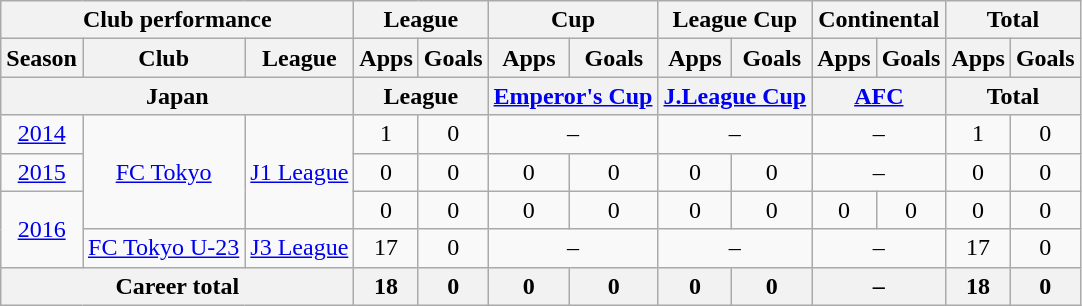<table class="wikitable" style="text-align:center">
<tr>
<th colspan=3>Club performance</th>
<th colspan=2>League</th>
<th colspan=2>Cup</th>
<th colspan=2>League Cup</th>
<th colspan=2>Continental</th>
<th colspan=2>Total</th>
</tr>
<tr>
<th>Season</th>
<th>Club</th>
<th>League</th>
<th>Apps</th>
<th>Goals</th>
<th>Apps</th>
<th>Goals</th>
<th>Apps</th>
<th>Goals</th>
<th>Apps</th>
<th>Goals</th>
<th>Apps</th>
<th>Goals</th>
</tr>
<tr>
<th colspan=3>Japan</th>
<th colspan=2>League</th>
<th colspan=2><a href='#'>Emperor's Cup</a></th>
<th colspan=2><a href='#'>J.League Cup</a></th>
<th colspan=2><a href='#'>AFC</a></th>
<th colspan=2>Total</th>
</tr>
<tr>
<td><a href='#'>2014</a></td>
<td rowspan="3"><a href='#'>FC Tokyo</a></td>
<td rowspan="3"><a href='#'>J1 League</a></td>
<td>1</td>
<td>0</td>
<td colspan="2">–</td>
<td colspan="2">–</td>
<td colspan="2">–</td>
<td>1</td>
<td>0</td>
</tr>
<tr>
<td><a href='#'>2015</a></td>
<td>0</td>
<td>0</td>
<td>0</td>
<td>0</td>
<td>0</td>
<td>0</td>
<td colspan="2">–</td>
<td>0</td>
<td>0</td>
</tr>
<tr>
<td rowspan="2"><a href='#'>2016</a></td>
<td>0</td>
<td>0</td>
<td>0</td>
<td>0</td>
<td>0</td>
<td>0</td>
<td>0</td>
<td>0</td>
<td>0</td>
<td>0</td>
</tr>
<tr>
<td><a href='#'>FC Tokyo U-23</a></td>
<td><a href='#'>J3 League</a></td>
<td>17</td>
<td>0</td>
<td colspan="2">–</td>
<td colspan="2">–</td>
<td colspan="2">–</td>
<td>17</td>
<td>0</td>
</tr>
<tr>
<th colspan=3>Career total</th>
<th>18</th>
<th>0</th>
<th>0</th>
<th>0</th>
<th>0</th>
<th>0</th>
<th colspan="2">–</th>
<th>18</th>
<th>0</th>
</tr>
</table>
